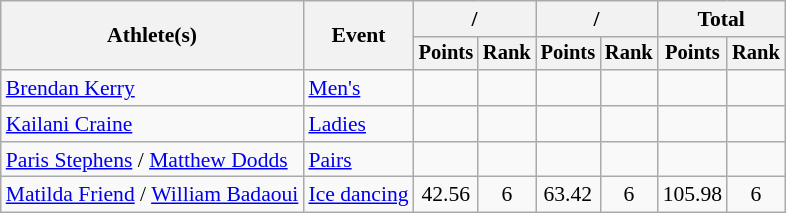<table class="wikitable" style="font-size:90%">
<tr>
<th rowspan="2">Athlete(s)</th>
<th rowspan="2">Event</th>
<th colspan="2">/</th>
<th colspan="2">/</th>
<th colspan="2">Total</th>
</tr>
<tr style="font-size:95%">
<th>Points</th>
<th>Rank</th>
<th>Points</th>
<th>Rank</th>
<th>Points</th>
<th>Rank</th>
</tr>
<tr align=center>
<td align=left><a href='#'>Brendan Kerry</a></td>
<td align=left><a href='#'>Men's</a></td>
<td></td>
<td></td>
<td></td>
<td></td>
<td></td>
<td></td>
</tr>
<tr align=center>
<td align=left><a href='#'>Kailani Craine</a></td>
<td align=left><a href='#'>Ladies</a></td>
<td></td>
<td></td>
<td></td>
<td></td>
<td></td>
<td></td>
</tr>
<tr align=center>
<td align=left><a href='#'>Paris Stephens</a> / <a href='#'>Matthew Dodds</a></td>
<td align=left><a href='#'>Pairs</a></td>
<td></td>
<td></td>
<td></td>
<td></td>
<td></td>
<td></td>
</tr>
<tr align=center>
<td align=left><a href='#'>Matilda Friend</a> / <a href='#'>William Badaoui</a></td>
<td align=left><a href='#'>Ice dancing</a></td>
<td>42.56</td>
<td>6</td>
<td>63.42</td>
<td>6</td>
<td>105.98</td>
<td>6</td>
</tr>
</table>
